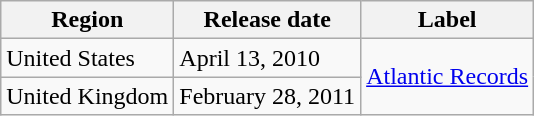<table class="wikitable">
<tr>
<th>Region</th>
<th>Release date</th>
<th>Label</th>
</tr>
<tr>
<td>United States</td>
<td>April 13, 2010</td>
<td rowspan=2><a href='#'>Atlantic Records</a></td>
</tr>
<tr>
<td>United Kingdom</td>
<td>February 28, 2011</td>
</tr>
</table>
